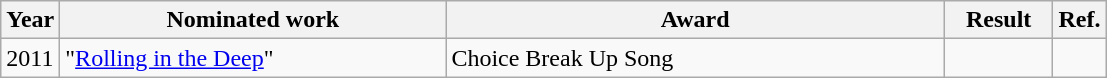<table class="wikitable">
<tr>
<th>Year</th>
<th width="250">Nominated work</th>
<th width="325">Award</th>
<th width="65">Result</th>
<th>Ref.</th>
</tr>
<tr>
<td>2011</td>
<td>"<a href='#'>Rolling in the Deep</a>"</td>
<td>Choice Break Up Song</td>
<td></td>
<td></td>
</tr>
</table>
